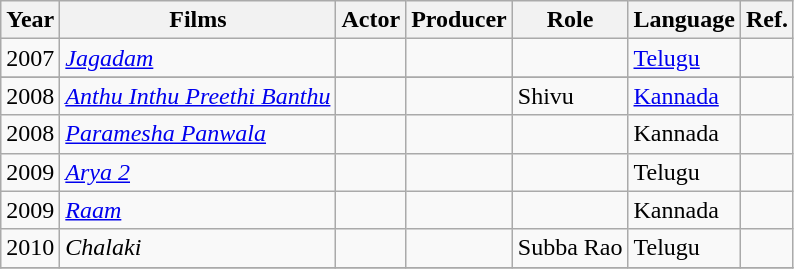<table class="wikitable">
<tr>
<th style=" text-align:center;"><strong>Year</strong></th>
<th>Films</th>
<th>Actor</th>
<th>Producer</th>
<th>Role</th>
<th>Language</th>
<th>Ref.</th>
</tr>
<tr>
<td>2007</td>
<td><em><a href='#'>Jagadam</a></em></td>
<td></td>
<td></td>
<td></td>
<td><a href='#'>Telugu</a></td>
<td></td>
</tr>
<tr>
</tr>
<tr>
<td>2008</td>
<td><em><a href='#'>Anthu Inthu Preethi Banthu</a></em></td>
<td></td>
<td></td>
<td>Shivu</td>
<td><a href='#'>Kannada</a></td>
<td></td>
</tr>
<tr>
<td>2008</td>
<td><em><a href='#'>Paramesha Panwala</a></em></td>
<td></td>
<td></td>
<td></td>
<td>Kannada</td>
<td></td>
</tr>
<tr>
<td>2009</td>
<td><em><a href='#'>Arya 2</a></em></td>
<td></td>
<td></td>
<td></td>
<td>Telugu</td>
<td></td>
</tr>
<tr>
<td>2009</td>
<td><em><a href='#'>Raam</a></em></td>
<td></td>
<td></td>
<td></td>
<td>Kannada</td>
<td></td>
</tr>
<tr>
<td>2010</td>
<td><em>Chalaki</em></td>
<td></td>
<td></td>
<td>Subba Rao</td>
<td>Telugu</td>
<td></td>
</tr>
<tr>
</tr>
</table>
